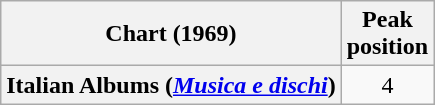<table class="wikitable plainrowheaders" style="text-align:center">
<tr>
<th scope="col">Chart (1969)</th>
<th scope="col">Peak<br>position</th>
</tr>
<tr>
<th scope="row">Italian Albums (<em><a href='#'>Musica e dischi</a></em>)</th>
<td>4</td>
</tr>
</table>
